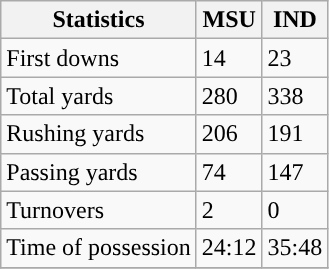<table class="wikitable">
<tr>
<th>Statistics</th>
<th>MSU</th>
<th>IND</th>
</tr>
<tr>
<td>First downs</td>
<td>14</td>
<td>23</td>
</tr>
<tr>
<td>Total yards</td>
<td>280</td>
<td>338</td>
</tr>
<tr>
<td>Rushing yards</td>
<td>206</td>
<td>191</td>
</tr>
<tr>
<td>Passing yards</td>
<td>74</td>
<td>147</td>
</tr>
<tr>
<td>Turnovers</td>
<td>2</td>
<td>0</td>
</tr>
<tr>
<td>Time of possession</td>
<td>24:12</td>
<td>35:48</td>
</tr>
<tr>
</tr>
</table>
